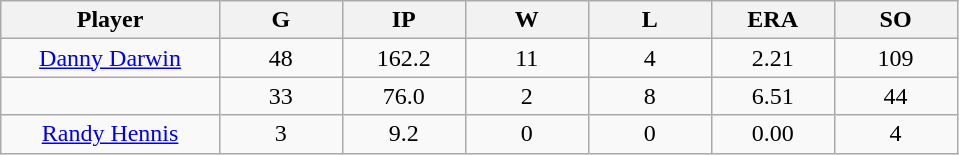<table class="wikitable sortable">
<tr>
<th bgcolor="#DDDDFF" width="16%">Player</th>
<th bgcolor="#DDDDFF" width="9%">G</th>
<th bgcolor="#DDDDFF" width="9%">IP</th>
<th bgcolor="#DDDDFF" width="9%">W</th>
<th bgcolor="#DDDDFF" width="9%">L</th>
<th bgcolor="#DDDDFF" width="9%">ERA</th>
<th bgcolor="#DDDDFF" width="9%">SO</th>
</tr>
<tr align="center">
<td><a href='#'>Danny Darwin</a></td>
<td>48</td>
<td>162.2</td>
<td>11</td>
<td>4</td>
<td>2.21</td>
<td>109</td>
</tr>
<tr align=center>
<td></td>
<td>33</td>
<td>76.0</td>
<td>2</td>
<td>8</td>
<td>6.51</td>
<td>44</td>
</tr>
<tr align="center">
<td><a href='#'>Randy Hennis</a></td>
<td>3</td>
<td>9.2</td>
<td>0</td>
<td>0</td>
<td>0.00</td>
<td>4</td>
</tr>
</table>
